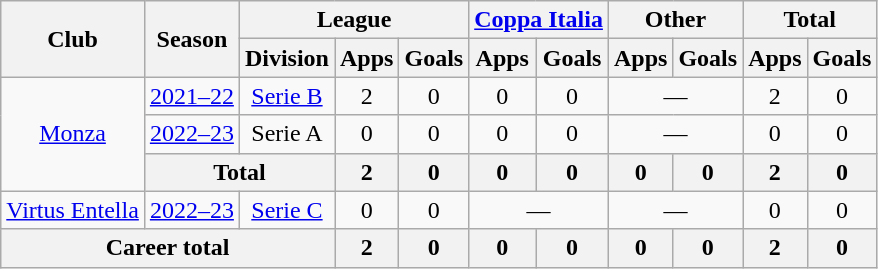<table class="wikitable" style="text-align:center">
<tr>
<th rowspan="2">Club</th>
<th rowspan="2">Season</th>
<th colspan="3">League</th>
<th colspan="2"><a href='#'>Coppa Italia</a></th>
<th colspan="2">Other</th>
<th colspan="2">Total</th>
</tr>
<tr>
<th>Division</th>
<th>Apps</th>
<th>Goals</th>
<th>Apps</th>
<th>Goals</th>
<th>Apps</th>
<th>Goals</th>
<th>Apps</th>
<th>Goals</th>
</tr>
<tr>
<td rowspan="3"><a href='#'>Monza</a></td>
<td><a href='#'>2021–22</a></td>
<td><a href='#'>Serie B</a></td>
<td>2</td>
<td>0</td>
<td>0</td>
<td>0</td>
<td colspan="2">—</td>
<td>2</td>
<td>0</td>
</tr>
<tr>
<td><a href='#'>2022–23</a></td>
<td>Serie A</td>
<td>0</td>
<td>0</td>
<td>0</td>
<td>0</td>
<td colspan="2">—</td>
<td>0</td>
<td>0</td>
</tr>
<tr>
<th colspan="2">Total</th>
<th>2</th>
<th>0</th>
<th>0</th>
<th>0</th>
<th>0</th>
<th>0</th>
<th>2</th>
<th>0</th>
</tr>
<tr>
<td><a href='#'>Virtus Entella</a></td>
<td><a href='#'>2022–23</a></td>
<td><a href='#'>Serie C</a></td>
<td>0</td>
<td>0</td>
<td colspan="2">—</td>
<td colspan="2">—</td>
<td>0</td>
<td>0</td>
</tr>
<tr>
<th colspan="3">Career total</th>
<th>2</th>
<th>0</th>
<th>0</th>
<th>0</th>
<th>0</th>
<th>0</th>
<th>2</th>
<th>0</th>
</tr>
</table>
